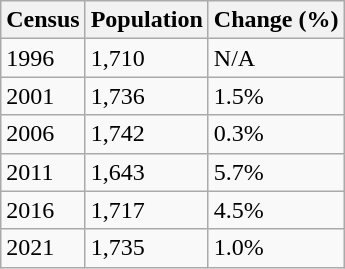<table class="wikitable">
<tr>
<th>Census</th>
<th>Population</th>
<th>Change (%)</th>
</tr>
<tr>
<td>1996</td>
<td>1,710</td>
<td>N/A</td>
</tr>
<tr>
<td>2001</td>
<td>1,736</td>
<td> 1.5%</td>
</tr>
<tr>
<td>2006</td>
<td>1,742</td>
<td> 0.3%</td>
</tr>
<tr>
<td>2011</td>
<td>1,643</td>
<td> 5.7%</td>
</tr>
<tr>
<td>2016</td>
<td>1,717</td>
<td> 4.5%</td>
</tr>
<tr>
<td>2021</td>
<td>1,735</td>
<td> 1.0%</td>
</tr>
</table>
